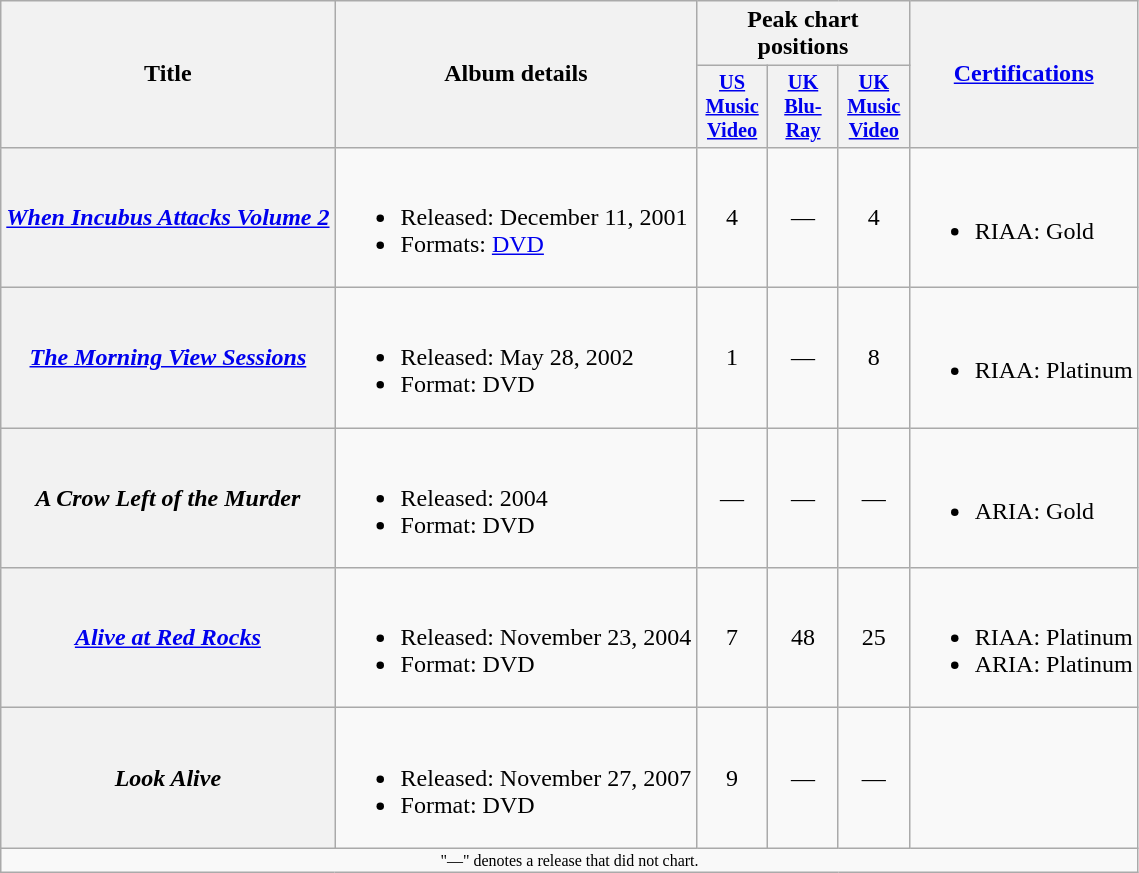<table class="wikitable plainrowheaders">
<tr>
<th rowspan="2">Title</th>
<th rowspan="2">Album details</th>
<th colspan="3">Peak chart positions</th>
<th rowspan="2"><a href='#'>Certifications</a></th>
</tr>
<tr>
<th style="width:3em;font-size:85%"><a href='#'>US<br>Music<br>Video</a><br></th>
<th style="width:3em;font-size:85%"><a href='#'>UK<br>Blu-Ray</a><br></th>
<th style="width:3em;font-size:85%"><a href='#'>UK<br>Music<br>Video</a><br></th>
</tr>
<tr>
<th scope="row"><em><a href='#'>When Incubus Attacks Volume 2</a></em></th>
<td><br><ul><li>Released: December 11, 2001</li><li>Formats: <a href='#'>DVD</a></li></ul></td>
<td style="text-align:center;">4</td>
<td style="text-align:center;">—</td>
<td style="text-align:center;">4</td>
<td><br><ul><li>RIAA: Gold</li></ul></td>
</tr>
<tr>
<th scope="row"><em><a href='#'>The Morning View Sessions</a></em></th>
<td><br><ul><li>Released: May 28, 2002</li><li>Format: DVD</li></ul></td>
<td style="text-align:center;">1</td>
<td style="text-align:center;">—</td>
<td style="text-align:center;">8</td>
<td><br><ul><li>RIAA: Platinum</li></ul></td>
</tr>
<tr>
<th scope="row"><em>A Crow Left of the Murder</em></th>
<td><br><ul><li>Released: 2004</li><li>Format: DVD</li></ul></td>
<td style="text-align:center;">—</td>
<td style="text-align:center;">—</td>
<td style="text-align:center;">—</td>
<td><br><ul><li>ARIA: Gold</li></ul></td>
</tr>
<tr>
<th scope="row"><em><a href='#'>Alive at Red Rocks</a></em></th>
<td><br><ul><li>Released: November 23, 2004</li><li>Format: DVD</li></ul></td>
<td style="text-align:center;">7</td>
<td style="text-align:center;">48</td>
<td style="text-align:center;">25</td>
<td><br><ul><li>RIAA: Platinum</li><li>ARIA: Platinum</li></ul></td>
</tr>
<tr>
<th scope="row"><em>Look Alive</em></th>
<td><br><ul><li>Released: November 27, 2007</li><li>Format: DVD</li></ul></td>
<td style="text-align:center;">9</td>
<td style="text-align:center;">—</td>
<td style="text-align:center;">—</td>
<td></td>
</tr>
<tr>
<td colspan="12" style="text-align:center; font-size:8pt;">"—" denotes a release that did not chart.</td>
</tr>
</table>
